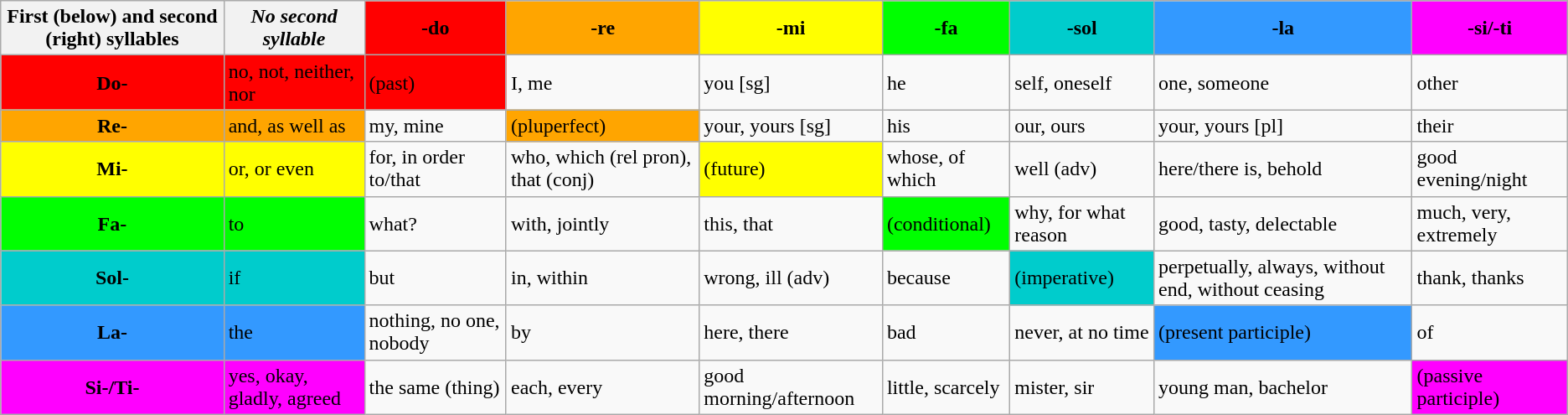<table class="wikitable">
<tr>
<th>First (below) and second (right) syllables</th>
<th><em>No second syllable</em></th>
<th style="background-color: red">-do</th>
<th style="background-color: orange">-re</th>
<th style="background-color: yellow">-mi</th>
<th style="background-color: #00FF00">-fa</th>
<th style="background-color: #00cccc">-sol</th>
<th style="background-color:  #3399FF">-la</th>
<th style="background-color: magenta">-si/-ti</th>
</tr>
<tr>
<th style="background-color: red">Do-</th>
<td bgcolor=red>no, not, neither, nor</td>
<td bgcolor=red>(past)</td>
<td>I, me</td>
<td>you [sg]</td>
<td>he</td>
<td>self, oneself</td>
<td>one, someone</td>
<td>other</td>
</tr>
<tr>
<th style="background-color: orange">Re-</th>
<td bgcolor=orange>and, as well as</td>
<td>my, mine</td>
<td bgcolor=orange>(pluperfect)</td>
<td>your, yours [sg]</td>
<td>his</td>
<td>our, ours</td>
<td>your, yours [pl]</td>
<td>their</td>
</tr>
<tr>
<th style="background-color: yellow">Mi-</th>
<td style="background-color: yellow">or, or even</td>
<td>for, in order to/that</td>
<td>who, which (rel pron), that (conj)</td>
<td bgcolor=yellow>(future)</td>
<td>whose, of which</td>
<td>well (adv)</td>
<td>here/there is, behold</td>
<td>good evening/night</td>
</tr>
<tr>
<th style="background-color: #00FF00">Fa-</th>
<td style="background-color: #00FF00">to</td>
<td>what?</td>
<td>with, jointly</td>
<td>this, that</td>
<td bgcolor=#00FF00>(conditional)</td>
<td>why, for what reason</td>
<td>good, tasty, delectable</td>
<td>much, very, extremely</td>
</tr>
<tr>
<th style="background-color: #00cccc">Sol-</th>
<td style="background-color: #00cccc">if</td>
<td>but</td>
<td>in, within</td>
<td>wrong, ill (adv)</td>
<td>because</td>
<td bgcolor=#00cccc>(imperative)</td>
<td>perpetually, always, without end, without ceasing</td>
<td>thank, thanks</td>
</tr>
<tr>
<th style="background-color:  #3399FF">La-</th>
<td style="background-color:  #3399FF">the</td>
<td>nothing, no one, nobody</td>
<td>by</td>
<td>here, there</td>
<td>bad</td>
<td>never, at no time</td>
<td bgcolor= #3399FF>(present participle)</td>
<td>of</td>
</tr>
<tr>
<th style="background-color: magenta">Si-/Ti-</th>
<td style="background-color: magenta">yes, okay, gladly, agreed</td>
<td>the same (thing)</td>
<td>each, every</td>
<td>good morning/afternoon</td>
<td>little, scarcely</td>
<td>mister, sir</td>
<td>young man, bachelor</td>
<td bgcolor=magenta>(passive participle)</td>
</tr>
</table>
